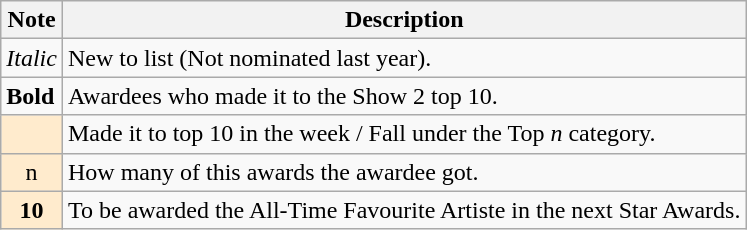<table class="wikitable">
<tr>
<th>Note</th>
<th>Description</th>
</tr>
<tr>
<td><em>Italic</em></td>
<td>New to list (Not nominated last year).</td>
</tr>
<tr>
<td><strong>Bold</strong></td>
<td>Awardees who made it to the Show 2 top 10.</td>
</tr>
<tr>
<td bgcolor="#FFEBCD"></td>
<td>Made it to top 10 in the week / Fall under the Top <em>n</em> category.</td>
</tr>
<tr>
<td bgcolor="#FFEBCD" align="center">n</td>
<td>How many of this awards the awardee got.</td>
</tr>
<tr>
<td bgcolor="#FFEBCD" align="center"><strong>10</strong></td>
<td>To be awarded the All-Time Favourite Artiste in the next Star Awards.</td>
</tr>
</table>
